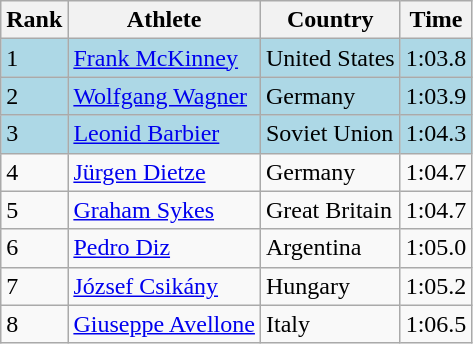<table class="wikitable">
<tr>
<th>Rank</th>
<th>Athlete</th>
<th>Country</th>
<th>Time</th>
</tr>
<tr bgcolor=lightblue>
<td>1</td>
<td><a href='#'>Frank McKinney</a></td>
<td>United States</td>
<td>1:03.8</td>
</tr>
<tr bgcolor=lightblue>
<td>2</td>
<td><a href='#'>Wolfgang Wagner</a></td>
<td>Germany</td>
<td>1:03.9</td>
</tr>
<tr bgcolor=lightblue>
<td>3</td>
<td><a href='#'>Leonid Barbier</a></td>
<td>Soviet Union</td>
<td>1:04.3</td>
</tr>
<tr>
<td>4</td>
<td><a href='#'>Jürgen Dietze</a></td>
<td>Germany</td>
<td>1:04.7</td>
</tr>
<tr>
<td>5</td>
<td><a href='#'>Graham Sykes</a></td>
<td>Great Britain</td>
<td>1:04.7</td>
</tr>
<tr>
<td>6</td>
<td><a href='#'>Pedro Diz</a></td>
<td>Argentina</td>
<td>1:05.0</td>
</tr>
<tr>
<td>7</td>
<td><a href='#'>József Csikány</a></td>
<td>Hungary</td>
<td>1:05.2</td>
</tr>
<tr>
<td>8</td>
<td><a href='#'>Giuseppe Avellone</a></td>
<td>Italy</td>
<td>1:06.5</td>
</tr>
</table>
